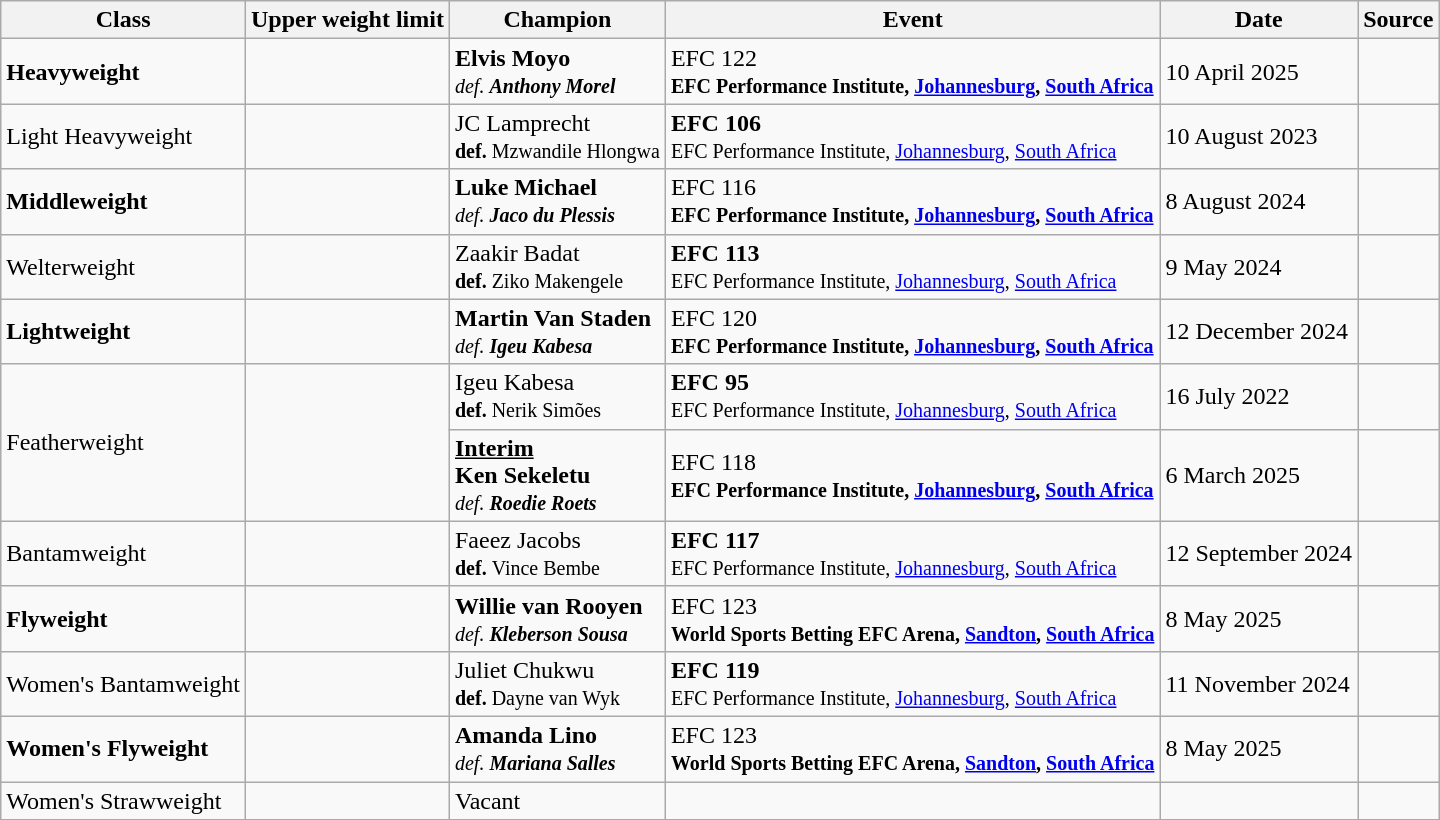<table class="wikitable sortable">
<tr>
<th>Class</th>
<th>Upper weight limit</th>
<th>Champion</th>
<th>Event</th>
<th>Date</th>
<th>Source</th>
</tr>
<tr>
<td><strong>Heavyweight</strong></td>
<td></td>
<td> <strong>Elvis Moyo</strong> <br><small><em>def. <strong>Anthony Morel<strong><em></small></td>
<td></strong> EFC 122<strong><br><small>EFC Performance Institute, <a href='#'>Johannesburg</a>, <a href='#'>South Africa</a></small></td>
<td>10 April 2025</td>
<td></td>
</tr>
<tr>
<td></strong>Light Heavyweight<strong></td>
<td></td>
<td> </strong>JC Lamprecht<strong><br><small></em>def. </strong>Mzwandile Hlongwa</em></strong></small></td>
<td><strong> EFC 106</strong> <br><small>EFC Performance Institute, <a href='#'>Johannesburg</a>, <a href='#'>South Africa</a></small></td>
<td>10 August 2023</td>
<td></td>
</tr>
<tr>
<td><strong>Middleweight</strong></td>
<td></td>
<td><strong> Luke Michael</strong><br><small><em>def. <strong>Jaco du Plessis<strong><em></small></td>
<td></strong>EFC 116<strong><br><small>EFC Performance Institute, <a href='#'>Johannesburg</a>, <a href='#'>South Africa</a></small></td>
<td>8 August 2024</td>
<td></td>
</tr>
<tr>
<td></strong>Welterweight<strong></td>
<td></td>
<td> </strong>Zaakir Badat<strong><br><small></em>def. </strong>Ziko Makengele</em></strong></small></td>
<td><strong> EFC 113</strong> <br><small>EFC Performance Institute, <a href='#'>Johannesburg</a>, <a href='#'>South Africa</a></small></td>
<td>9 May 2024</td>
<td></td>
</tr>
<tr>
<td><strong>Lightweight</strong></td>
<td></td>
<td> <strong>Martin Van Staden</strong> <br><small><em>def. <strong>Igeu Kabesa<strong><em></small></td>
<td></strong>EFC 120<strong><br><small>EFC Performance Institute, <a href='#'>Johannesburg</a>, <a href='#'>South Africa</a></small></td>
<td>12 December 2024</td>
<td></td>
</tr>
<tr>
<td rowspan="2"></strong>Featherweight<strong></td>
<td rowspan="2"></td>
<td> </strong>Igeu Kabesa<strong> <br><small></em>def. </strong>Nerik Simões</em></strong></small></td>
<td><strong>EFC 95</strong> <br><small>EFC Performance Institute, <a href='#'>Johannesburg</a>, <a href='#'>South Africa</a></small></td>
<td>16 July 2022</td>
<td></td>
</tr>
<tr>
<td><strong><u>Interim</u></strong><br> <strong>Ken Sekeletu</strong><br><small><em>def. <strong>Roedie Roets<strong><em></small></td>
<td></strong>EFC 118<strong><br><small>EFC Performance Institute, <a href='#'>Johannesburg</a>, <a href='#'>South Africa</a></small></td>
<td>6 March 2025</td>
<td></td>
</tr>
<tr>
<td></strong>Bantamweight<strong></td>
<td></td>
<td></strong> Faeez Jacobs<strong><br><small></em>def. </strong>Vince Bembe</em></strong></small></td>
<td><strong>EFC 117</strong><br><small>EFC Performance Institute, <a href='#'>Johannesburg</a>, <a href='#'>South Africa</a></small></td>
<td>12 September 2024</td>
<td></td>
</tr>
<tr>
<td><strong>Flyweight</strong></td>
<td></td>
<td> <strong>Willie van Rooyen</strong><br><small><em>def. <strong>Kleberson Sousa<strong><em></small></td>
<td></strong>EFC 123<strong><br><small>World Sports Betting EFC Arena, <a href='#'>Sandton</a>, <a href='#'>South Africa</a></small></td>
<td>8 May 2025</td>
<td></td>
</tr>
<tr>
<td></strong>Women's Bantamweight<strong></td>
<td></td>
<td> </strong>Juliet Chukwu<strong><br><small></em>def. </strong>Dayne van Wyk</em></strong></small></td>
<td><strong>EFC 119</strong><br><small>EFC Performance Institute, <a href='#'>Johannesburg</a>, <a href='#'>South Africa</a></small></td>
<td>11 November 2024</td>
<td></td>
</tr>
<tr>
<td><strong>Women's Flyweight</strong></td>
<td></td>
<td> <strong>Amanda Lino</strong><br><small><em>def. <strong>Mariana Salles<strong><em></small></td>
<td></strong>EFC 123<strong><br><small>World Sports Betting EFC Arena, <a href='#'>Sandton</a>, <a href='#'>South Africa</a></small></td>
<td>8 May 2025</td>
<td></td>
</tr>
<tr>
<td></strong>Women's Strawweight<strong></td>
<td></td>
<td></strong>Vacant<strong></td>
<td></td>
<td></td>
<td></td>
</tr>
</table>
